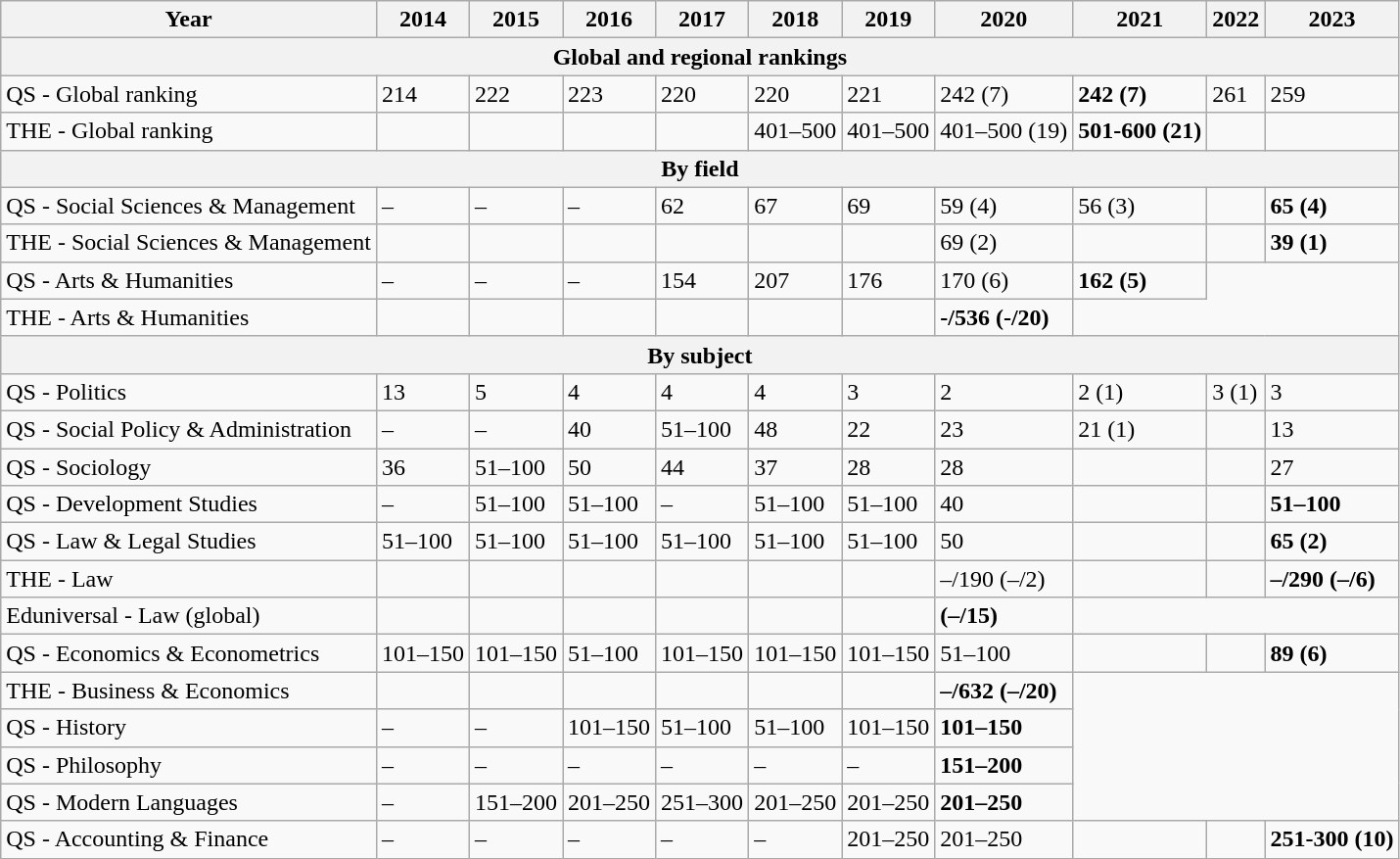<table class="wikitable">
<tr>
<th>Year</th>
<th>2014</th>
<th>2015</th>
<th>2016</th>
<th>2017</th>
<th>2018</th>
<th>2019</th>
<th>2020</th>
<th>2021</th>
<th>2022</th>
<th>2023</th>
</tr>
<tr>
<th colspan="11">Global and regional rankings</th>
</tr>
<tr>
<td>QS - Global ranking</td>
<td>214</td>
<td>222</td>
<td>223</td>
<td>220</td>
<td>220</td>
<td>221</td>
<td>242 (7)</td>
<td><strong>242 (7)</strong></td>
<td>261</td>
<td>259</td>
</tr>
<tr>
<td>THE - Global ranking</td>
<td></td>
<td></td>
<td></td>
<td></td>
<td>401–500</td>
<td>401–500</td>
<td>401–500 (19)</td>
<td><strong>501-600 (21)</strong></td>
<td></td>
<td></td>
</tr>
<tr>
<th colspan="11">By field</th>
</tr>
<tr>
<td>QS - Social Sciences & Management</td>
<td>–</td>
<td>–</td>
<td>–</td>
<td>62</td>
<td>67</td>
<td>69</td>
<td>59 (4)</td>
<td>56 (3)</td>
<td></td>
<td><strong>65 (4)</strong></td>
</tr>
<tr>
<td>THE - Social Sciences & Management</td>
<td></td>
<td></td>
<td></td>
<td></td>
<td></td>
<td></td>
<td>69 (2)</td>
<td></td>
<td></td>
<td><strong>39 (1)</strong></td>
</tr>
<tr>
<td>QS - Arts & Humanities</td>
<td>–</td>
<td>–</td>
<td>–</td>
<td>154</td>
<td>207</td>
<td>176</td>
<td>170 (6)</td>
<td><strong>162 (5)</strong></td>
</tr>
<tr>
<td>THE - Arts & Humanities</td>
<td></td>
<td></td>
<td></td>
<td></td>
<td></td>
<td></td>
<td><strong>-/536 (-/20)</strong></td>
</tr>
<tr>
<th colspan="11">By subject</th>
</tr>
<tr>
<td>QS - Politics</td>
<td>13</td>
<td>5</td>
<td>4</td>
<td>4</td>
<td>4</td>
<td>3</td>
<td>2</td>
<td>2 (1)</td>
<td>3 (1)</td>
<td>3</td>
</tr>
<tr>
<td>QS - Social Policy & Administration</td>
<td>–</td>
<td>–</td>
<td>40</td>
<td>51–100</td>
<td>48</td>
<td>22</td>
<td>23</td>
<td>21 (1)</td>
<td></td>
<td>13</td>
</tr>
<tr>
<td>QS - Sociology</td>
<td>36</td>
<td>51–100</td>
<td>50</td>
<td>44</td>
<td>37</td>
<td>28</td>
<td>28</td>
<td></td>
<td></td>
<td>27</td>
</tr>
<tr>
<td>QS - Development Studies</td>
<td>–</td>
<td>51–100</td>
<td>51–100</td>
<td>–</td>
<td>51–100</td>
<td>51–100</td>
<td>40</td>
<td></td>
<td></td>
<td><strong>51–100</strong></td>
</tr>
<tr>
<td>QS - Law & Legal Studies</td>
<td>51–100</td>
<td>51–100</td>
<td>51–100</td>
<td>51–100</td>
<td>51–100</td>
<td>51–100</td>
<td>50</td>
<td></td>
<td></td>
<td><strong>65 (2)</strong></td>
</tr>
<tr>
<td>THE - Law</td>
<td></td>
<td></td>
<td></td>
<td></td>
<td></td>
<td></td>
<td>–/190 (–/2)</td>
<td></td>
<td></td>
<td><strong>–/290 (–/6)</strong></td>
</tr>
<tr>
<td>Eduniversal - Law (global)</td>
<td></td>
<td></td>
<td></td>
<td></td>
<td></td>
<td></td>
<td><strong>(–/15)</strong></td>
</tr>
<tr>
<td>QS - Economics & Econometrics</td>
<td>101–150</td>
<td>101–150</td>
<td>51–100</td>
<td>101–150</td>
<td>101–150</td>
<td>101–150</td>
<td>51–100</td>
<td></td>
<td></td>
<td><strong>89 (6)</strong></td>
</tr>
<tr>
<td>THE - Business & Economics</td>
<td></td>
<td></td>
<td></td>
<td></td>
<td></td>
<td></td>
<td><strong>–/632 (–/20)</strong></td>
</tr>
<tr>
<td>QS - History</td>
<td>–</td>
<td>–</td>
<td>101–150</td>
<td>51–100</td>
<td>51–100</td>
<td>101–150</td>
<td><strong>101–150</strong></td>
</tr>
<tr>
<td>QS - Philosophy</td>
<td>–</td>
<td>–</td>
<td>–</td>
<td>–</td>
<td>–</td>
<td>–</td>
<td><strong>151–200</strong></td>
</tr>
<tr>
<td>QS - Modern Languages</td>
<td>–</td>
<td>151–200</td>
<td>201–250</td>
<td>251–300</td>
<td>201–250</td>
<td>201–250</td>
<td><strong>201–250</strong></td>
</tr>
<tr>
<td>QS - Accounting & Finance</td>
<td>–</td>
<td>–</td>
<td>–</td>
<td>–</td>
<td>–</td>
<td>201–250</td>
<td>201–250</td>
<td></td>
<td></td>
<td><strong>251-300 (10)</strong></td>
</tr>
</table>
